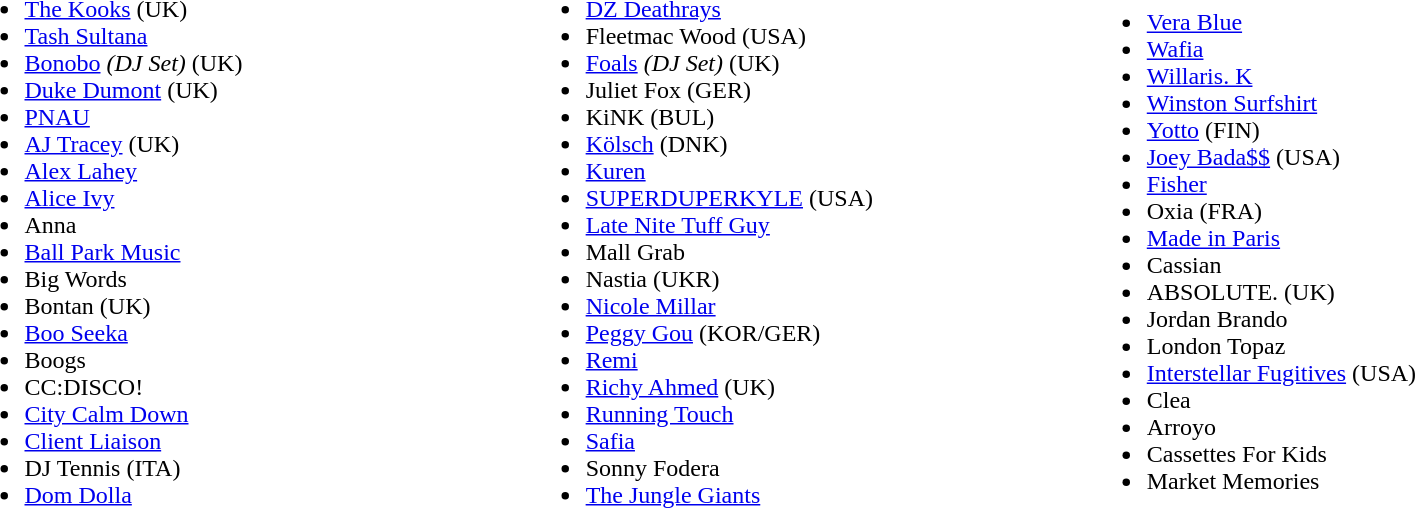<table width=90%|>
<tr>
<td width=33%><br><ul><li><a href='#'>The Kooks</a> (UK)</li><li><a href='#'>Tash Sultana</a></li><li><a href='#'>Bonobo</a> <em>(DJ Set)</em> (UK)</li><li><a href='#'>Duke Dumont</a> (UK)</li><li><a href='#'>PNAU</a></li><li><a href='#'>AJ Tracey</a> (UK)</li><li><a href='#'>Alex Lahey</a></li><li><a href='#'>Alice Ivy</a></li><li>Anna</li><li><a href='#'>Ball Park Music</a></li><li>Big Words</li><li>Bontan (UK)</li><li><a href='#'>Boo Seeka</a></li><li>Boogs</li><li>CC:DISCO!</li><li><a href='#'>City Calm Down</a></li><li><a href='#'>Client Liaison</a></li><li>DJ Tennis (ITA)</li><li><a href='#'>Dom Dolla</a></li></ul></td>
<td width=33%><br><ul><li><a href='#'>DZ Deathrays</a></li><li>Fleetmac Wood (USA)</li><li><a href='#'>Foals</a> <em>(DJ Set)</em> (UK)</li><li>Juliet Fox (GER)</li><li>KiNK (BUL)</li><li><a href='#'>Kölsch</a> (DNK)</li><li><a href='#'>Kuren</a></li><li><a href='#'>SUPERDUPERKYLE</a> (USA)</li><li><a href='#'>Late Nite Tuff Guy</a></li><li>Mall Grab</li><li>Nastia (UKR)</li><li><a href='#'>Nicole Millar</a></li><li><a href='#'>Peggy Gou</a> (KOR/GER)</li><li><a href='#'>Remi</a></li><li><a href='#'>Richy Ahmed</a> (UK)</li><li><a href='#'>Running Touch</a></li><li><a href='#'>Safia</a></li><li>Sonny Fodera</li><li><a href='#'>The Jungle Giants</a></li></ul></td>
<td width=33%><br><ul><li><a href='#'>Vera Blue</a></li><li><a href='#'>Wafia</a></li><li><a href='#'>Willaris. K</a></li><li><a href='#'>Winston Surfshirt</a></li><li><a href='#'>Yotto</a> (FIN)</li><li><a href='#'>Joey Bada$$</a> (USA)</li><li><a href='#'>Fisher</a></li><li>Oxia (FRA)</li><li><a href='#'>Made in Paris</a></li><li>Cassian</li><li>ABSOLUTE. (UK)</li><li>Jordan Brando</li><li>London Topaz</li><li><a href='#'>Interstellar Fugitives</a> (USA)</li><li>Clea</li><li>Arroyo</li><li>Cassettes For Kids</li><li>Market Memories</li></ul></td>
<td width=33%></td>
</tr>
</table>
